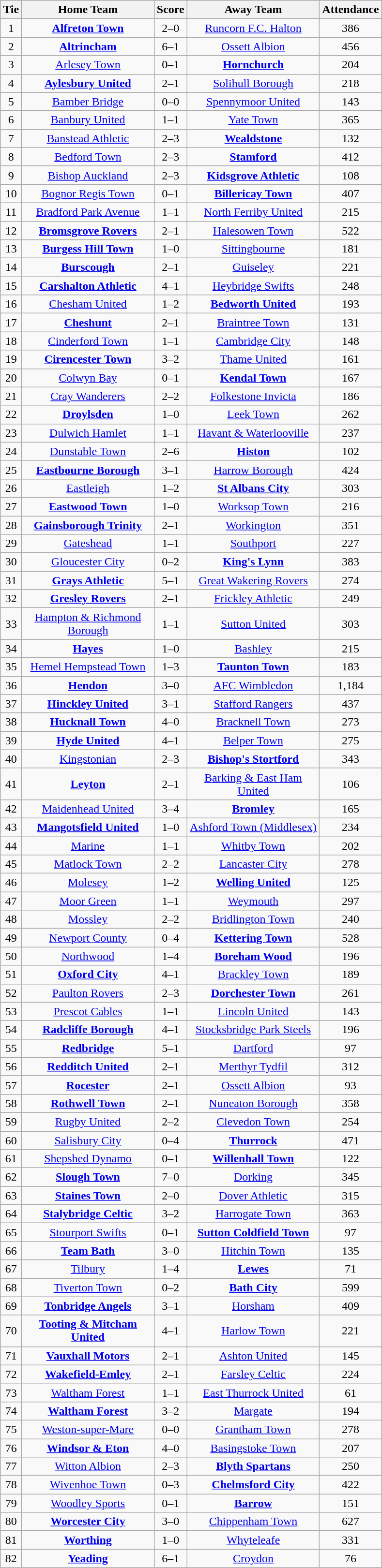<table class="wikitable" style="text-align:center;">
<tr>
<th width=20>Tie</th>
<th width=175>Home Team</th>
<th width=20>Score</th>
<th width=175>Away Team</th>
<th width=20>Attendance</th>
</tr>
<tr>
<td>1</td>
<td><strong><a href='#'>Alfreton Town</a></strong></td>
<td>2–0</td>
<td><a href='#'>Runcorn F.C. Halton</a></td>
<td>386</td>
</tr>
<tr>
<td>2</td>
<td><strong><a href='#'>Altrincham</a></strong></td>
<td>6–1</td>
<td><a href='#'>Ossett Albion</a></td>
<td>456</td>
</tr>
<tr>
<td>3</td>
<td><a href='#'>Arlesey Town</a></td>
<td>0–1</td>
<td><strong><a href='#'>Hornchurch</a></strong></td>
<td>204</td>
</tr>
<tr>
<td>4</td>
<td><strong><a href='#'>Aylesbury United</a></strong></td>
<td>2–1</td>
<td><a href='#'>Solihull Borough</a></td>
<td>218</td>
</tr>
<tr>
<td>5</td>
<td><a href='#'>Bamber Bridge</a></td>
<td>0–0</td>
<td><a href='#'>Spennymoor United</a></td>
<td>143</td>
</tr>
<tr>
<td>6</td>
<td><a href='#'>Banbury United</a></td>
<td>1–1</td>
<td><a href='#'>Yate Town</a></td>
<td>365</td>
</tr>
<tr>
<td>7</td>
<td><a href='#'>Banstead Athletic</a></td>
<td>2–3</td>
<td><strong><a href='#'>Wealdstone</a></strong></td>
<td>132</td>
</tr>
<tr>
<td>8</td>
<td><a href='#'>Bedford Town</a></td>
<td>2–3</td>
<td><strong><a href='#'>Stamford</a></strong></td>
<td>412</td>
</tr>
<tr>
<td>9</td>
<td><a href='#'>Bishop Auckland</a></td>
<td>2–3</td>
<td><strong><a href='#'>Kidsgrove Athletic</a></strong></td>
<td>108</td>
</tr>
<tr>
<td>10</td>
<td><a href='#'>Bognor Regis Town</a></td>
<td>0–1</td>
<td><strong><a href='#'>Billericay Town</a></strong></td>
<td>407</td>
</tr>
<tr>
<td>11</td>
<td><a href='#'>Bradford Park Avenue</a></td>
<td>1–1</td>
<td><a href='#'>North Ferriby United</a></td>
<td>215</td>
</tr>
<tr>
<td>12</td>
<td><strong><a href='#'>Bromsgrove Rovers</a></strong></td>
<td>2–1</td>
<td><a href='#'>Halesowen Town</a></td>
<td>522</td>
</tr>
<tr>
<td>13</td>
<td><strong><a href='#'>Burgess Hill Town</a></strong></td>
<td>1–0</td>
<td><a href='#'>Sittingbourne</a></td>
<td>181</td>
</tr>
<tr>
<td>14</td>
<td><strong><a href='#'>Burscough</a></strong></td>
<td>2–1</td>
<td><a href='#'>Guiseley</a></td>
<td>221</td>
</tr>
<tr>
<td>15</td>
<td><strong><a href='#'>Carshalton Athletic</a></strong></td>
<td>4–1</td>
<td><a href='#'>Heybridge Swifts</a></td>
<td>248</td>
</tr>
<tr>
<td>16</td>
<td><a href='#'>Chesham United</a></td>
<td>1–2</td>
<td><strong><a href='#'>Bedworth United</a></strong></td>
<td>193</td>
</tr>
<tr>
<td>17</td>
<td><strong><a href='#'>Cheshunt</a></strong></td>
<td>2–1</td>
<td><a href='#'>Braintree Town</a></td>
<td>131</td>
</tr>
<tr>
<td>18</td>
<td><a href='#'>Cinderford Town</a></td>
<td>1–1</td>
<td><a href='#'>Cambridge City</a></td>
<td>148</td>
</tr>
<tr>
<td>19</td>
<td><strong><a href='#'>Cirencester Town</a></strong></td>
<td>3–2</td>
<td><a href='#'>Thame United</a></td>
<td>161</td>
</tr>
<tr>
<td>20</td>
<td><a href='#'>Colwyn Bay</a></td>
<td>0–1</td>
<td><strong><a href='#'>Kendal Town</a></strong></td>
<td>167</td>
</tr>
<tr>
<td>21</td>
<td><a href='#'>Cray Wanderers</a></td>
<td>2–2</td>
<td><a href='#'>Folkestone Invicta</a></td>
<td>186</td>
</tr>
<tr>
<td>22</td>
<td><strong><a href='#'>Droylsden</a></strong></td>
<td>1–0</td>
<td><a href='#'>Leek Town</a></td>
<td>262</td>
</tr>
<tr>
<td>23</td>
<td><a href='#'>Dulwich Hamlet</a></td>
<td>1–1</td>
<td><a href='#'>Havant & Waterlooville</a></td>
<td>237</td>
</tr>
<tr>
<td>24</td>
<td><a href='#'>Dunstable Town</a></td>
<td>2–6</td>
<td><strong><a href='#'>Histon</a></strong></td>
<td>102</td>
</tr>
<tr>
<td>25</td>
<td><strong><a href='#'>Eastbourne Borough</a></strong></td>
<td>3–1</td>
<td><a href='#'>Harrow Borough</a></td>
<td>424</td>
</tr>
<tr>
<td>26</td>
<td><a href='#'>Eastleigh</a></td>
<td>1–2</td>
<td><strong><a href='#'>St Albans City</a></strong></td>
<td>303</td>
</tr>
<tr>
<td>27</td>
<td><strong><a href='#'>Eastwood Town</a></strong></td>
<td>1–0</td>
<td><a href='#'>Worksop Town</a></td>
<td>216</td>
</tr>
<tr>
<td>28</td>
<td><strong><a href='#'>Gainsborough Trinity</a></strong></td>
<td>2–1</td>
<td><a href='#'>Workington</a></td>
<td>351</td>
</tr>
<tr>
<td>29</td>
<td><a href='#'>Gateshead</a></td>
<td>1–1</td>
<td><a href='#'>Southport</a></td>
<td>227</td>
</tr>
<tr>
<td>30</td>
<td><a href='#'>Gloucester City</a></td>
<td>0–2</td>
<td><strong><a href='#'>King's Lynn</a></strong></td>
<td>383</td>
</tr>
<tr>
<td>31</td>
<td><strong><a href='#'>Grays Athletic</a></strong></td>
<td>5–1</td>
<td><a href='#'>Great Wakering Rovers</a></td>
<td>274</td>
</tr>
<tr>
<td>32</td>
<td><strong><a href='#'>Gresley Rovers</a></strong></td>
<td>2–1</td>
<td><a href='#'>Frickley Athletic</a></td>
<td>249</td>
</tr>
<tr>
<td>33</td>
<td><a href='#'>Hampton & Richmond Borough</a></td>
<td>1–1</td>
<td><a href='#'>Sutton United</a></td>
<td>303</td>
</tr>
<tr>
<td>34</td>
<td><strong><a href='#'>Hayes</a></strong></td>
<td>1–0</td>
<td><a href='#'>Bashley</a></td>
<td>215</td>
</tr>
<tr>
<td>35</td>
<td><a href='#'>Hemel Hempstead Town</a></td>
<td>1–3</td>
<td><strong><a href='#'>Taunton Town</a></strong></td>
<td>183</td>
</tr>
<tr>
<td>36</td>
<td><strong><a href='#'>Hendon</a></strong></td>
<td>3–0</td>
<td><a href='#'>AFC Wimbledon</a></td>
<td>1,184</td>
</tr>
<tr>
<td>37</td>
<td><strong><a href='#'>Hinckley United</a></strong></td>
<td>3–1</td>
<td><a href='#'>Stafford Rangers</a></td>
<td>437</td>
</tr>
<tr>
<td>38</td>
<td><strong><a href='#'>Hucknall Town</a></strong></td>
<td>4–0</td>
<td><a href='#'>Bracknell Town</a></td>
<td>273</td>
</tr>
<tr>
<td>39</td>
<td><strong><a href='#'>Hyde United</a></strong></td>
<td>4–1</td>
<td><a href='#'>Belper Town</a></td>
<td>275</td>
</tr>
<tr>
<td>40</td>
<td><a href='#'>Kingstonian</a></td>
<td>2–3</td>
<td><strong><a href='#'>Bishop's Stortford</a></strong></td>
<td>343</td>
</tr>
<tr>
<td>41</td>
<td><strong><a href='#'>Leyton</a></strong></td>
<td>2–1</td>
<td><a href='#'>Barking & East Ham United</a></td>
<td>106</td>
</tr>
<tr>
<td>42</td>
<td><a href='#'>Maidenhead United</a></td>
<td>3–4</td>
<td><strong><a href='#'>Bromley</a></strong></td>
<td>165</td>
</tr>
<tr>
<td>43</td>
<td><strong><a href='#'>Mangotsfield United</a></strong></td>
<td>1–0</td>
<td><a href='#'>Ashford Town (Middlesex)</a></td>
<td>234</td>
</tr>
<tr>
<td>44</td>
<td><a href='#'>Marine</a></td>
<td>1–1</td>
<td><a href='#'>Whitby Town</a></td>
<td>202</td>
</tr>
<tr>
<td>45</td>
<td><a href='#'>Matlock Town</a></td>
<td>2–2</td>
<td><a href='#'>Lancaster City</a></td>
<td>278</td>
</tr>
<tr>
<td>46</td>
<td><a href='#'>Molesey</a></td>
<td>1–2</td>
<td><strong><a href='#'>Welling United</a></strong></td>
<td>125</td>
</tr>
<tr>
<td>47</td>
<td><a href='#'>Moor Green</a></td>
<td>1–1</td>
<td><a href='#'>Weymouth</a></td>
<td>297</td>
</tr>
<tr>
<td>48</td>
<td><a href='#'>Mossley</a></td>
<td>2–2</td>
<td><a href='#'>Bridlington Town</a></td>
<td>240</td>
</tr>
<tr>
<td>49</td>
<td><a href='#'>Newport County</a></td>
<td>0–4</td>
<td><strong><a href='#'>Kettering Town</a></strong></td>
<td>528</td>
</tr>
<tr>
<td>50</td>
<td><a href='#'>Northwood</a></td>
<td>1–4</td>
<td><strong><a href='#'>Boreham Wood</a></strong></td>
<td>196</td>
</tr>
<tr>
<td>51</td>
<td><strong><a href='#'>Oxford City</a></strong></td>
<td>4–1</td>
<td><a href='#'>Brackley Town</a></td>
<td>189</td>
</tr>
<tr>
<td>52</td>
<td><a href='#'>Paulton Rovers</a></td>
<td>2–3</td>
<td><strong><a href='#'>Dorchester Town</a></strong></td>
<td>261</td>
</tr>
<tr>
<td>53</td>
<td><a href='#'>Prescot Cables</a></td>
<td>1–1</td>
<td><a href='#'>Lincoln United</a></td>
<td>143</td>
</tr>
<tr>
<td>54</td>
<td><strong><a href='#'>Radcliffe Borough</a></strong></td>
<td>4–1</td>
<td><a href='#'>Stocksbridge Park Steels</a></td>
<td>196</td>
</tr>
<tr>
<td>55</td>
<td><strong><a href='#'>Redbridge</a></strong></td>
<td>5–1</td>
<td><a href='#'>Dartford</a></td>
<td>97</td>
</tr>
<tr>
<td>56</td>
<td><strong><a href='#'>Redditch United</a></strong></td>
<td>2–1</td>
<td><a href='#'>Merthyr Tydfil</a></td>
<td>312</td>
</tr>
<tr>
<td>57</td>
<td><strong><a href='#'>Rocester</a></strong></td>
<td>2–1</td>
<td><a href='#'>Ossett Albion</a></td>
<td>93</td>
</tr>
<tr>
<td>58</td>
<td><strong><a href='#'>Rothwell Town</a></strong></td>
<td>2–1</td>
<td><a href='#'>Nuneaton Borough</a></td>
<td>358</td>
</tr>
<tr>
<td>59</td>
<td><a href='#'>Rugby United</a></td>
<td>2–2</td>
<td><a href='#'>Clevedon Town</a></td>
<td>254</td>
</tr>
<tr>
<td>60</td>
<td><a href='#'>Salisbury City</a></td>
<td>0–4</td>
<td><strong><a href='#'>Thurrock</a></strong></td>
<td>471</td>
</tr>
<tr>
<td>61</td>
<td><a href='#'>Shepshed Dynamo</a></td>
<td>0–1</td>
<td><strong><a href='#'>Willenhall Town</a></strong></td>
<td>122</td>
</tr>
<tr>
<td>62</td>
<td><strong><a href='#'>Slough Town</a></strong></td>
<td>7–0</td>
<td><a href='#'>Dorking</a></td>
<td>345</td>
</tr>
<tr>
<td>63</td>
<td><strong><a href='#'>Staines Town</a></strong></td>
<td>2–0</td>
<td><a href='#'>Dover Athletic</a></td>
<td>315</td>
</tr>
<tr>
<td>64</td>
<td><strong><a href='#'>Stalybridge Celtic</a></strong></td>
<td>3–2</td>
<td><a href='#'>Harrogate Town</a></td>
<td>363</td>
</tr>
<tr>
<td>65</td>
<td><a href='#'>Stourport Swifts</a></td>
<td>0–1</td>
<td><strong><a href='#'>Sutton Coldfield Town</a></strong></td>
<td>97</td>
</tr>
<tr>
<td>66</td>
<td><strong><a href='#'>Team Bath</a></strong></td>
<td>3–0</td>
<td><a href='#'>Hitchin Town</a></td>
<td>135</td>
</tr>
<tr>
<td>67</td>
<td><a href='#'>Tilbury</a></td>
<td>1–4</td>
<td><strong><a href='#'>Lewes</a></strong></td>
<td>71</td>
</tr>
<tr>
<td>68</td>
<td><a href='#'>Tiverton Town</a></td>
<td>0–2</td>
<td><strong><a href='#'>Bath City</a></strong></td>
<td>599</td>
</tr>
<tr>
<td>69</td>
<td><strong><a href='#'>Tonbridge Angels</a></strong></td>
<td>3–1</td>
<td><a href='#'>Horsham</a></td>
<td>409</td>
</tr>
<tr>
<td>70</td>
<td><strong><a href='#'>Tooting & Mitcham United</a></strong></td>
<td>4–1</td>
<td><a href='#'>Harlow Town</a></td>
<td>221</td>
</tr>
<tr>
<td>71</td>
<td><strong><a href='#'>Vauxhall Motors</a></strong></td>
<td>2–1</td>
<td><a href='#'>Ashton United</a></td>
<td>145</td>
</tr>
<tr>
<td>72</td>
<td><strong><a href='#'>Wakefield-Emley</a></strong></td>
<td>2–1</td>
<td><a href='#'>Farsley Celtic</a></td>
<td>224</td>
</tr>
<tr>
<td>73</td>
<td><a href='#'>Waltham Forest</a></td>
<td>1–1</td>
<td><a href='#'>East Thurrock United</a></td>
<td>61</td>
</tr>
<tr>
<td>74</td>
<td><strong><a href='#'>Waltham Forest</a></strong></td>
<td>3–2</td>
<td><a href='#'>Margate</a></td>
<td>194</td>
</tr>
<tr>
<td>75</td>
<td><a href='#'>Weston-super-Mare</a></td>
<td>0–0</td>
<td><a href='#'>Grantham Town</a></td>
<td>278</td>
</tr>
<tr>
<td>76</td>
<td><strong><a href='#'>Windsor & Eton</a></strong></td>
<td>4–0</td>
<td><a href='#'>Basingstoke Town</a></td>
<td>207</td>
</tr>
<tr>
<td>77</td>
<td><a href='#'>Witton Albion</a></td>
<td>2–3</td>
<td><strong><a href='#'>Blyth Spartans</a></strong></td>
<td>250</td>
</tr>
<tr>
<td>78</td>
<td><a href='#'>Wivenhoe Town</a></td>
<td>0–3</td>
<td><strong><a href='#'>Chelmsford City</a></strong></td>
<td>422</td>
</tr>
<tr>
<td>79</td>
<td><a href='#'>Woodley Sports</a></td>
<td>0–1</td>
<td><strong><a href='#'>Barrow</a></strong></td>
<td>151</td>
</tr>
<tr>
<td>80</td>
<td><strong><a href='#'>Worcester City</a></strong></td>
<td>3–0</td>
<td><a href='#'>Chippenham Town</a></td>
<td>627</td>
</tr>
<tr>
<td>81</td>
<td><strong><a href='#'>Worthing</a></strong></td>
<td>1–0</td>
<td><a href='#'>Whyteleafe</a></td>
<td>331</td>
</tr>
<tr>
<td>82</td>
<td><strong><a href='#'>Yeading</a></strong></td>
<td>6–1</td>
<td><a href='#'>Croydon</a></td>
<td>76</td>
</tr>
</table>
